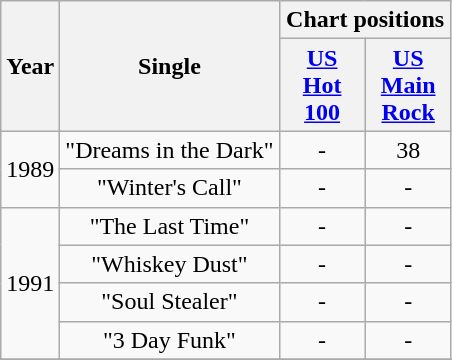<table class="wikitable" style="text-align:center;">
<tr>
<th rowspan="2">Year</th>
<th rowspan="2">Single</th>
<th colspan="2">Chart positions</th>
</tr>
<tr size="font-size:smaller;">
<th style="width:50px;"><a href='#'>US Hot 100</a></th>
<th style="width:50px;"><a href='#'>US Main Rock</a></th>
</tr>
<tr>
<td rowspan="2">1989</td>
<td>"Dreams in the Dark"</td>
<td style="text-align:center;">-</td>
<td style="text-align:center;">38</td>
</tr>
<tr>
<td>"Winter's Call"</td>
<td style="text-align:center;">-</td>
<td style="text-align:center;">-</td>
</tr>
<tr>
<td rowspan="4">1991</td>
<td>"The Last Time"</td>
<td style="text-align:center;">-</td>
<td style="text-align:center;">-</td>
</tr>
<tr>
<td>"Whiskey Dust"</td>
<td style="text-align:center;">-</td>
<td style="text-align:center;">-</td>
</tr>
<tr>
<td>"Soul Stealer"</td>
<td style="text-align:center;">-</td>
<td style="text-align:center;">-</td>
</tr>
<tr>
<td>"3 Day Funk"</td>
<td style="text-align:center;">-</td>
<td style="text-align:center;">-</td>
</tr>
<tr>
</tr>
</table>
